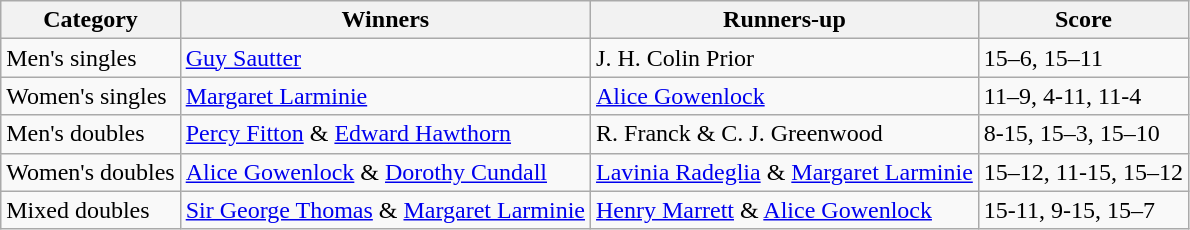<table class=wikitable>
<tr>
<th>Category</th>
<th>Winners</th>
<th>Runners-up</th>
<th>Score</th>
</tr>
<tr>
<td>Men's singles</td>
<td> <a href='#'>Guy Sautter</a></td>
<td> J. H. Colin Prior</td>
<td>15–6, 15–11</td>
</tr>
<tr>
<td>Women's singles</td>
<td> <a href='#'>Margaret Larminie</a></td>
<td> <a href='#'>Alice Gowenlock</a></td>
<td>11–9, 4-11, 11-4</td>
</tr>
<tr>
<td>Men's doubles</td>
<td> <a href='#'>Percy Fitton</a> & <a href='#'>Edward Hawthorn</a></td>
<td> R. Franck & C. J. Greenwood</td>
<td>8-15, 15–3, 15–10</td>
</tr>
<tr>
<td>Women's doubles</td>
<td> <a href='#'>Alice Gowenlock</a> & <a href='#'>Dorothy Cundall</a></td>
<td> <a href='#'>Lavinia Radeglia</a> & <a href='#'>Margaret Larminie</a></td>
<td>15–12, 11-15, 15–12</td>
</tr>
<tr>
<td>Mixed doubles</td>
<td> <a href='#'>Sir George Thomas</a> & <a href='#'>Margaret Larminie</a></td>
<td> <a href='#'>Henry Marrett</a>  & <a href='#'>Alice Gowenlock</a></td>
<td>15-11, 9-15, 15–7</td>
</tr>
</table>
